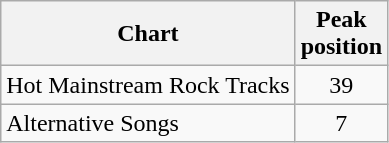<table class="wikitable">
<tr>
<th>Chart</th>
<th>Peak<br>position</th>
</tr>
<tr>
<td>Hot Mainstream Rock Tracks</td>
<td align="center">39</td>
</tr>
<tr>
<td>Alternative Songs</td>
<td align="center">7</td>
</tr>
</table>
